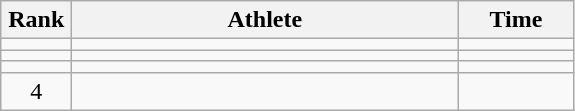<table class=wikitable style="text-align:center">
<tr>
<th width=40>Rank</th>
<th width=250>Athlete</th>
<th width=70>Time</th>
</tr>
<tr>
<td></td>
<td style="text-align:left"></td>
<td></td>
</tr>
<tr>
<td></td>
<td style="text-align:left"></td>
<td></td>
</tr>
<tr>
<td></td>
<td style="text-align:left"></td>
<td></td>
</tr>
<tr>
<td>4</td>
<td style="text-align:left"></td>
<td></td>
</tr>
</table>
